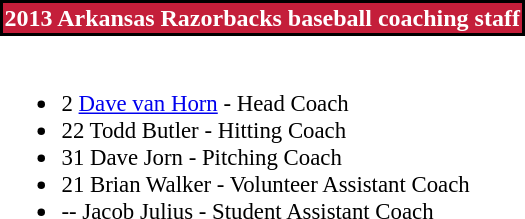<table class="toccolours" style="text-align: left;">
<tr>
<th colspan="9" style="background:#c41e3a;color:white; border: 2px solid #000000;text-align:center;">2013 Arkansas Razorbacks baseball coaching staff</th>
</tr>
<tr>
<td style="font-size: 95%;" valign="top"><br><ul><li>2 <a href='#'>Dave van Horn</a> - Head Coach</li><li>22  Todd Butler - Hitting Coach</li><li>31  Dave Jorn - Pitching Coach</li><li>21 Brian Walker - Volunteer Assistant Coach</li><li>-- Jacob Julius - Student Assistant Coach</li></ul></td>
</tr>
</table>
